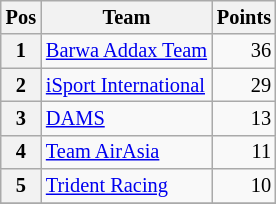<table class="wikitable" style="font-size: 85%;">
<tr>
<th>Pos</th>
<th>Team</th>
<th>Points</th>
</tr>
<tr>
<th>1</th>
<td> <a href='#'>Barwa Addax Team</a></td>
<td align=right>36</td>
</tr>
<tr>
<th>2</th>
<td> <a href='#'>iSport International</a></td>
<td align=right>29</td>
</tr>
<tr>
<th>3</th>
<td> <a href='#'>DAMS</a></td>
<td align=right>13</td>
</tr>
<tr>
<th>4</th>
<td> <a href='#'>Team AirAsia</a></td>
<td align=right>11</td>
</tr>
<tr>
<th>5</th>
<td> <a href='#'>Trident Racing</a></td>
<td align=right>10</td>
</tr>
<tr>
</tr>
</table>
